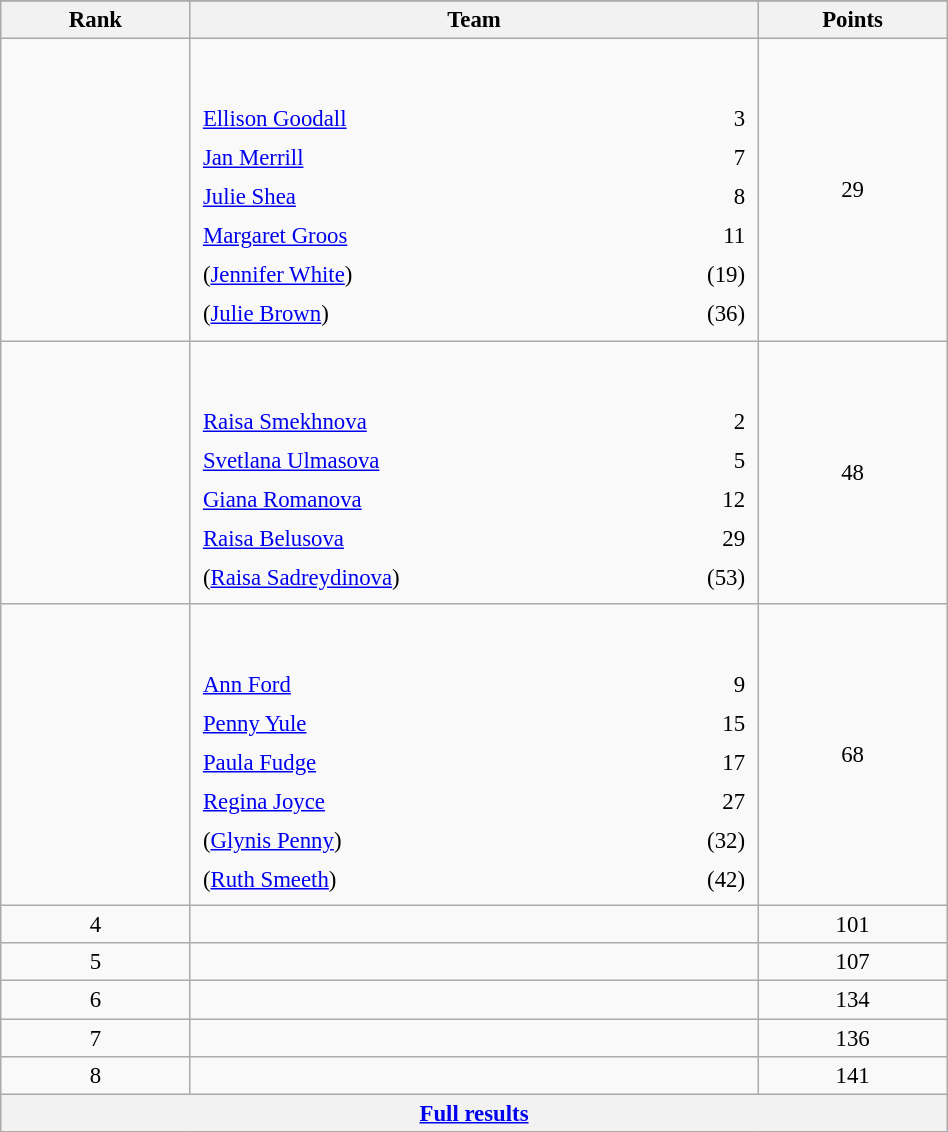<table class="wikitable sortable" style=" text-align:center; font-size:95%;" width="50%">
<tr>
</tr>
<tr>
<th width=10%>Rank</th>
<th width=30%>Team</th>
<th width=10%>Points</th>
</tr>
<tr>
<td align=center></td>
<td align=left> <br><br><table width=100%>
<tr>
<td align=left style="border:0"><a href='#'>Ellison Goodall</a></td>
<td align=right style="border:0">3</td>
</tr>
<tr>
<td align=left style="border:0"><a href='#'>Jan Merrill</a></td>
<td align=right style="border:0">7</td>
</tr>
<tr>
<td align=left style="border:0"><a href='#'>Julie Shea</a></td>
<td align=right style="border:0">8</td>
</tr>
<tr>
<td align=left style="border:0"><a href='#'>Margaret Groos</a></td>
<td align=right style="border:0">11</td>
</tr>
<tr>
<td align=left style="border:0">(<a href='#'>Jennifer White</a>)</td>
<td align=right style="border:0">(19)</td>
</tr>
<tr>
<td align=left style="border:0">(<a href='#'>Julie Brown</a>)</td>
<td align=right style="border:0">(36)</td>
</tr>
</table>
</td>
<td>29</td>
</tr>
<tr>
<td align=center></td>
<td align=left> <br><br><table width=100%>
<tr>
<td align=left style="border:0"><a href='#'>Raisa Smekhnova</a></td>
<td align=right style="border:0">2</td>
</tr>
<tr>
<td align=left style="border:0"><a href='#'>Svetlana Ulmasova</a></td>
<td align=right style="border:0">5</td>
</tr>
<tr>
<td align=left style="border:0"><a href='#'>Giana Romanova</a></td>
<td align=right style="border:0">12</td>
</tr>
<tr>
<td align=left style="border:0"><a href='#'>Raisa Belusova</a></td>
<td align=right style="border:0">29</td>
</tr>
<tr>
<td align=left style="border:0">(<a href='#'>Raisa Sadreydinova</a>)</td>
<td align=right style="border:0">(53)</td>
</tr>
</table>
</td>
<td>48</td>
</tr>
<tr>
<td align=center></td>
<td align=left> <br><br><table width=100%>
<tr>
<td align=left style="border:0"><a href='#'>Ann Ford</a></td>
<td align=right style="border:0">9</td>
</tr>
<tr>
<td align=left style="border:0"><a href='#'>Penny Yule</a></td>
<td align=right style="border:0">15</td>
</tr>
<tr>
<td align=left style="border:0"><a href='#'>Paula Fudge</a></td>
<td align=right style="border:0">17</td>
</tr>
<tr>
<td align=left style="border:0"><a href='#'>Regina Joyce</a></td>
<td align=right style="border:0">27</td>
</tr>
<tr>
<td align=left style="border:0">(<a href='#'>Glynis Penny</a>)</td>
<td align=right style="border:0">(32)</td>
</tr>
<tr>
<td align=left style="border:0">(<a href='#'>Ruth Smeeth</a>)</td>
<td align=right style="border:0">(42)</td>
</tr>
</table>
</td>
<td>68</td>
</tr>
<tr>
<td align=center>4</td>
<td align=left></td>
<td>101</td>
</tr>
<tr>
<td align=center>5</td>
<td align=left></td>
<td>107</td>
</tr>
<tr>
<td align=center>6</td>
<td align=left></td>
<td>134</td>
</tr>
<tr>
<td align=center>7</td>
<td align=left></td>
<td>136</td>
</tr>
<tr>
<td align=center>8</td>
<td align=left></td>
<td>141</td>
</tr>
<tr class="sortbottom">
<th colspan=3 align=center><a href='#'>Full results</a></th>
</tr>
</table>
